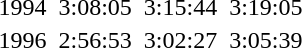<table>
<tr>
<td>1994</td>
<td></td>
<td>3:08:05</td>
<td></td>
<td>3:15:44</td>
<td></td>
<td>3:19:05</td>
</tr>
<tr>
<td>1996</td>
<td></td>
<td>2:56:53</td>
<td></td>
<td>3:02:27</td>
<td></td>
<td>3:05:39</td>
</tr>
</table>
